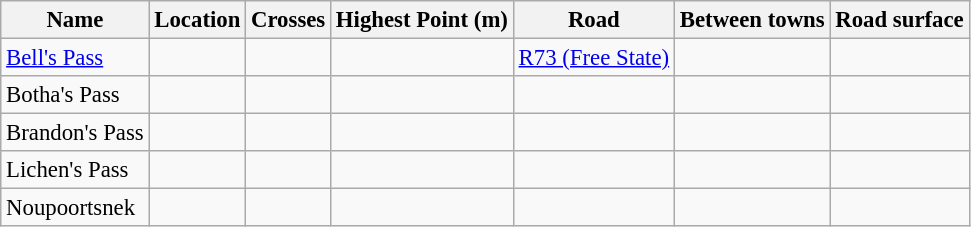<table class="wikitable sortable" style="font-size: 95%;">
<tr>
<th>Name</th>
<th>Location</th>
<th>Crosses</th>
<th>Highest Point (m)</th>
<th>Road</th>
<th>Between towns</th>
<th>Road surface</th>
</tr>
<tr>
<td><a href='#'>Bell's Pass</a></td>
<td></td>
<td></td>
<td></td>
<td><a href='#'>R73 (Free State)</a></td>
<td></td>
<td></td>
</tr>
<tr>
<td>Botha's Pass</td>
<td></td>
<td></td>
<td></td>
<td></td>
<td></td>
<td></td>
</tr>
<tr>
<td>Brandon's Pass</td>
<td></td>
<td></td>
<td></td>
<td></td>
<td></td>
<td></td>
</tr>
<tr>
<td>Lichen's Pass</td>
<td></td>
<td></td>
<td></td>
<td></td>
<td></td>
<td></td>
</tr>
<tr>
<td>Noupoortsnek</td>
<td></td>
<td></td>
<td></td>
<td></td>
<td></td>
<td></td>
</tr>
</table>
